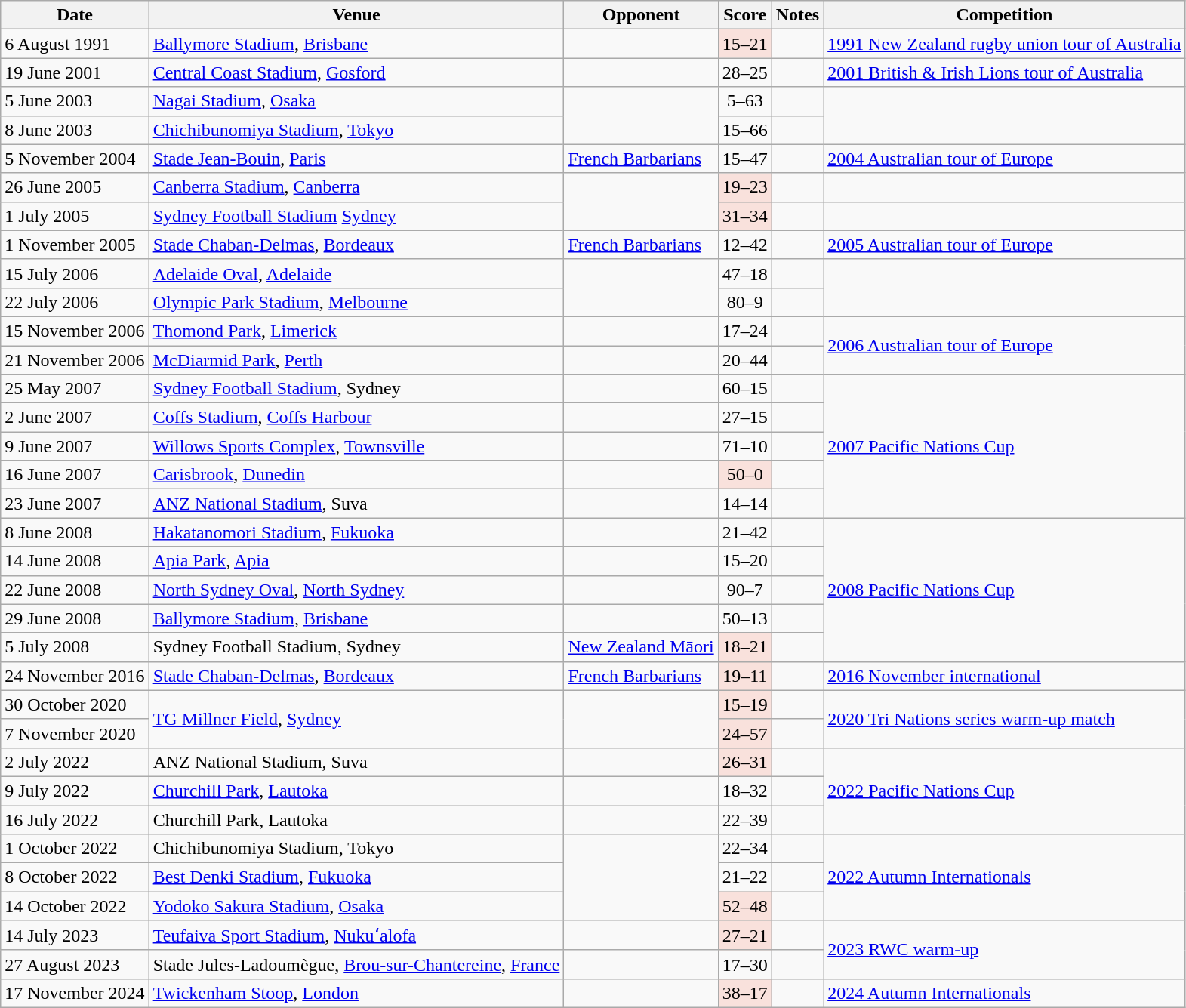<table class="wikitable">
<tr>
<th>Date</th>
<th>Venue</th>
<th>Opponent</th>
<th>Score</th>
<th>Notes</th>
<th>Competition</th>
</tr>
<tr>
<td>6 August 1991</td>
<td><a href='#'>Ballymore Stadium</a>, <a href='#'>Brisbane</a></td>
<td></td>
<td align="center" bgcolor="#F9E1DC">15–21</td>
<td></td>
<td><a href='#'>1991 New Zealand rugby union tour of Australia</a></td>
</tr>
<tr>
<td>19 June 2001</td>
<td><a href='#'>Central Coast Stadium</a>, <a href='#'>Gosford</a></td>
<td></td>
<td align=center>28–25</td>
<td></td>
<td><a href='#'>2001 British & Irish Lions tour of Australia</a></td>
</tr>
<tr>
<td>5 June 2003</td>
<td><a href='#'>Nagai Stadium</a>, <a href='#'>Osaka</a></td>
<td rowspan=2></td>
<td align="center">5–63</td>
<td></td>
<td rowspan=2></td>
</tr>
<tr>
<td>8 June 2003</td>
<td><a href='#'>Chichibunomiya Stadium</a>, <a href='#'>Tokyo</a></td>
<td align="center">15–66</td>
<td></td>
</tr>
<tr>
<td>5 November 2004</td>
<td><a href='#'>Stade Jean-Bouin</a>, <a href='#'>Paris</a></td>
<td> <a href='#'>French Barbarians</a></td>
<td align="center">15–47</td>
<td></td>
<td><a href='#'>2004 Australian tour of Europe</a></td>
</tr>
<tr>
<td>26 June 2005</td>
<td><a href='#'>Canberra Stadium</a>, <a href='#'>Canberra</a></td>
<td rowspan=2></td>
<td align="center" bgcolor="#F9E1DC">19–23</td>
<td></td>
<td></td>
</tr>
<tr>
<td>1 July 2005</td>
<td><a href='#'>Sydney Football Stadium</a> <a href='#'>Sydney</a></td>
<td align="center" bgcolor="#F9E1DC">31–34</td>
<td></td>
<td></td>
</tr>
<tr>
<td>1 November 2005</td>
<td><a href='#'>Stade Chaban-Delmas</a>, <a href='#'>Bordeaux</a></td>
<td> <a href='#'>French Barbarians</a></td>
<td align="center">12–42</td>
<td></td>
<td><a href='#'>2005 Australian tour of Europe</a></td>
</tr>
<tr>
<td>15 July 2006</td>
<td><a href='#'>Adelaide Oval</a>, <a href='#'>Adelaide</a></td>
<td rowspan=2></td>
<td align="center">47–18</td>
<td></td>
<td rowspan=2></td>
</tr>
<tr>
<td>22 July 2006</td>
<td><a href='#'>Olympic Park Stadium</a>, <a href='#'>Melbourne</a></td>
<td align="center">80–9</td>
<td></td>
</tr>
<tr>
<td>15 November 2006</td>
<td><a href='#'>Thomond Park</a>, <a href='#'>Limerick</a></td>
<td></td>
<td align="center">17–24</td>
<td></td>
<td rowspan=2><a href='#'>2006 Australian tour of Europe</a></td>
</tr>
<tr>
<td>21 November 2006</td>
<td><a href='#'>McDiarmid Park</a>, <a href='#'>Perth</a></td>
<td></td>
<td align="center">20–44</td>
<td></td>
</tr>
<tr>
<td>25 May 2007</td>
<td><a href='#'>Sydney Football Stadium</a>, Sydney</td>
<td></td>
<td align="center">60–15</td>
<td></td>
<td rowspan=5><a href='#'>2007 Pacific Nations Cup</a></td>
</tr>
<tr>
<td>2 June 2007</td>
<td><a href='#'>Coffs Stadium</a>, <a href='#'>Coffs Harbour</a></td>
<td></td>
<td align="center">27–15</td>
<td></td>
</tr>
<tr>
<td>9 June 2007</td>
<td><a href='#'>Willows Sports Complex</a>, <a href='#'>Townsville</a></td>
<td></td>
<td align="center">71–10</td>
<td></td>
</tr>
<tr>
<td>16 June 2007</td>
<td><a href='#'>Carisbrook</a>, <a href='#'>Dunedin</a></td>
<td></td>
<td align="center" bgcolor="#F9E1DC">50–0</td>
</tr>
<tr>
<td>23 June 2007</td>
<td><a href='#'>ANZ National Stadium</a>, Suva</td>
<td></td>
<td align="center">14–14</td>
<td></td>
</tr>
<tr>
<td>8 June 2008</td>
<td><a href='#'>Hakatanomori Stadium</a>, <a href='#'>Fukuoka</a></td>
<td></td>
<td align="center">21–42</td>
<td></td>
<td rowspan=5><a href='#'>2008 Pacific Nations Cup</a></td>
</tr>
<tr>
<td>14 June 2008</td>
<td><a href='#'>Apia Park</a>, <a href='#'>Apia</a></td>
<td></td>
<td align="center">15–20</td>
<td></td>
</tr>
<tr>
<td>22 June 2008</td>
<td><a href='#'>North Sydney Oval</a>, <a href='#'>North Sydney</a></td>
<td></td>
<td align="center">90–7</td>
<td></td>
</tr>
<tr>
<td>29 June 2008</td>
<td><a href='#'>Ballymore Stadium</a>, <a href='#'>Brisbane</a></td>
<td></td>
<td align="center">50–13</td>
<td></td>
</tr>
<tr>
<td>5 July 2008</td>
<td>Sydney Football Stadium, Sydney</td>
<td> <a href='#'>New Zealand Māori</a></td>
<td align="center" bgcolor="#F9E1DC">18–21</td>
</tr>
<tr>
<td>24 November 2016</td>
<td><a href='#'>Stade Chaban-Delmas</a>, <a href='#'>Bordeaux</a></td>
<td> <a href='#'>French Barbarians</a></td>
<td align="center" bgcolor="#F9E1DC">19–11</td>
<td></td>
<td><a href='#'>2016 November international</a></td>
</tr>
<tr>
<td>30 October 2020</td>
<td rowspan=2><a href='#'>TG Millner Field</a>, <a href='#'>Sydney</a></td>
<td rowspan=2></td>
<td align="center" bgcolor="#F9E1DC">15–19</td>
<td></td>
<td rowspan=2><a href='#'>2020 Tri Nations series warm-up match</a></td>
</tr>
<tr>
<td>7 November 2020</td>
<td align="center" bgcolor="#F9E1DC">24–57</td>
<td></td>
</tr>
<tr>
<td>2 July 2022</td>
<td>ANZ National Stadium, Suva</td>
<td></td>
<td align="center" bgcolor="#F9E1DC">26–31</td>
<td></td>
<td rowspan=3><a href='#'>2022 Pacific Nations Cup</a></td>
</tr>
<tr>
<td>9 July 2022</td>
<td><a href='#'>Churchill Park</a>, <a href='#'>Lautoka</a></td>
<td></td>
<td align="center">18–32</td>
<td></td>
</tr>
<tr>
<td>16 July 2022</td>
<td>Churchill Park, Lautoka</td>
<td></td>
<td align="center">22–39</td>
<td></td>
</tr>
<tr>
<td>1 October 2022</td>
<td>Chichibunomiya Stadium, Tokyo</td>
<td rowspan=3></td>
<td align="center">22–34</td>
<td></td>
<td rowspan=3><a href='#'>2022 Autumn Internationals</a></td>
</tr>
<tr>
<td>8 October 2022</td>
<td><a href='#'>Best Denki Stadium</a>, <a href='#'>Fukuoka</a></td>
<td align="center">21–22</td>
<td></td>
</tr>
<tr>
<td>14 October 2022</td>
<td><a href='#'>Yodoko Sakura Stadium</a>, <a href='#'>Osaka</a></td>
<td align="center" bgcolor="#F9E1DC">52–48</td>
<td></td>
</tr>
<tr>
<td>14 July 2023</td>
<td><a href='#'>Teufaiva Sport Stadium</a>, <a href='#'>Nukuʻalofa</a></td>
<td></td>
<td align="center" bgcolor="#F9E1DC">27–21</td>
<td></td>
<td rowspan=2><a href='#'>2023 RWC warm-up</a></td>
</tr>
<tr>
<td>27 August 2023</td>
<td>Stade Jules-Ladoumègue, <a href='#'>Brou-sur-Chantereine</a>, <a href='#'>France</a></td>
<td></td>
<td align="center">17–30</td>
<td></td>
</tr>
<tr>
<td>17 November 2024</td>
<td><a href='#'>Twickenham Stoop</a>, <a href='#'>London</a></td>
<td></td>
<td align="center" bgcolor="#F9E1DC">38–17</td>
<td></td>
<td><a href='#'>2024 Autumn Internationals</a></td>
</tr>
</table>
